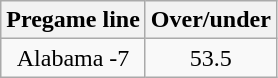<table class="wikitable floatleft">
<tr align="center">
<th style=>Pregame line</th>
<th style=>Over/under</th>
</tr>
<tr align="center">
<td>Alabama -7</td>
<td>53.5</td>
</tr>
</table>
